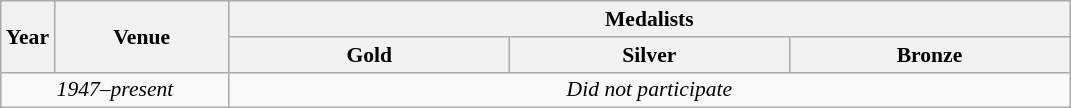<table class="wikitable" style="text-align:left; font-size:90%">
<tr>
<th rowspan=2>Year</th>
<th width=110 rowspan=2>Venue</th>
<th colspan=3>Medalists</th>
</tr>
<tr>
<th width=180 align="center">Gold</th>
<th width=180 align="center">Silver</th>
<th width=180 align="center">Bronze</th>
</tr>
<tr>
<td align="center" colspan=2><em>1947–present</em></td>
<td align="center" colspan=4><em>Did not participate</em></td>
</tr>
</table>
